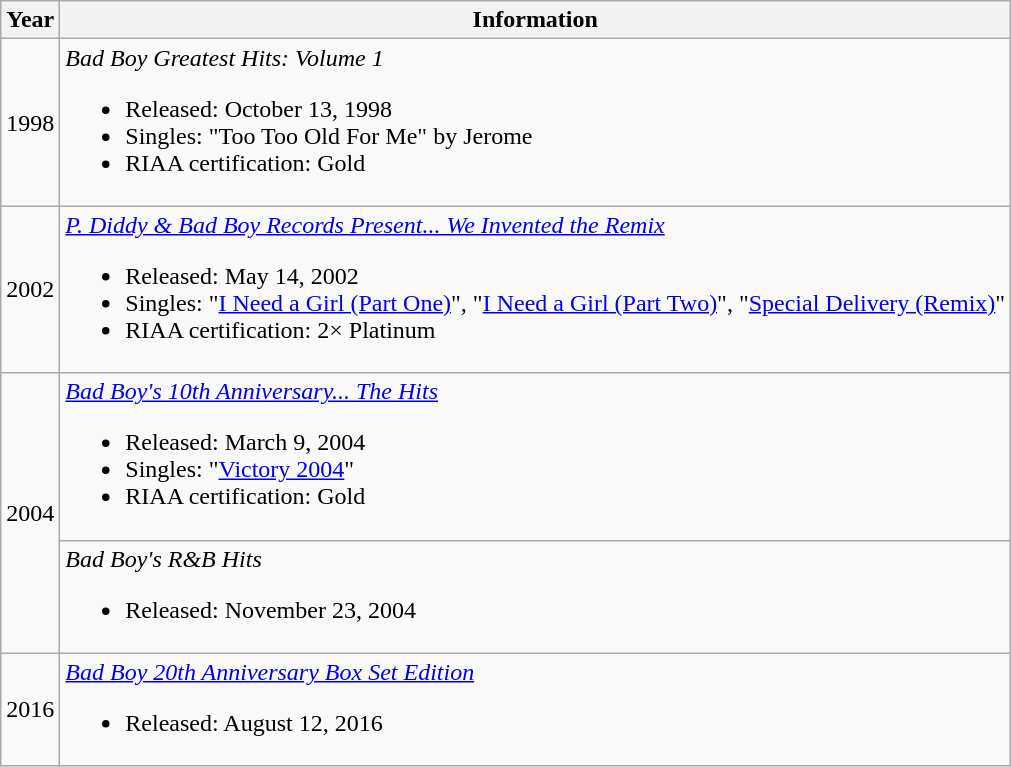<table class="wikitable">
<tr>
<th align="center">Year</th>
<th align="center">Information</th>
</tr>
<tr>
<td rowspan="1">1998</td>
<td align="left"><em>Bad Boy Greatest Hits: Volume 1</em><br><ul><li>Released: October 13, 1998</li><li>Singles: "Too Too Old For Me" by Jerome</li><li>RIAA certification: Gold</li></ul></td>
</tr>
<tr>
<td rowspan="1">2002</td>
<td align="left"><em><a href='#'>P. Diddy & Bad Boy Records Present... We Invented the Remix</a></em><br><ul><li>Released: May 14, 2002</li><li>Singles: "<a href='#'>I Need a Girl (Part One)</a>", "<a href='#'>I Need a Girl (Part Two)</a>", "<a href='#'>Special Delivery (Remix)</a>"</li><li>RIAA certification: 2× Platinum</li></ul></td>
</tr>
<tr>
<td rowspan="2">2004</td>
<td align="left"><em><a href='#'>Bad Boy's 10th Anniversary... The Hits</a></em><br><ul><li>Released: March 9, 2004</li><li>Singles: "<a href='#'>Victory 2004</a>"</li><li>RIAA certification: Gold</li></ul></td>
</tr>
<tr>
<td align="left"><em>Bad Boy's R&B Hits</em><br><ul><li>Released: November 23, 2004</li></ul></td>
</tr>
<tr>
<td>2016</td>
<td align="left"><em><a href='#'>Bad Boy 20th Anniversary Box Set Edition</a></em><br><ul><li>Released: August 12, 2016</li></ul></td>
</tr>
</table>
